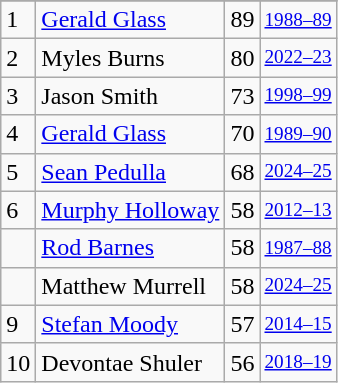<table class="wikitable">
<tr>
</tr>
<tr>
<td>1</td>
<td><a href='#'>Gerald Glass</a></td>
<td>89</td>
<td style="font-size:80%;"><a href='#'>1988–89</a></td>
</tr>
<tr>
<td>2</td>
<td>Myles Burns</td>
<td>80</td>
<td style="font-size:80%;"><a href='#'>2022–23</a></td>
</tr>
<tr>
<td>3</td>
<td>Jason Smith</td>
<td>73</td>
<td style="font-size:80%;"><a href='#'>1998–99</a></td>
</tr>
<tr>
<td>4</td>
<td><a href='#'>Gerald Glass</a></td>
<td>70</td>
<td style="font-size:80%;"><a href='#'>1989–90</a></td>
</tr>
<tr>
<td>5</td>
<td><a href='#'>Sean Pedulla</a></td>
<td>68</td>
<td style="font-size:80%;"><a href='#'>2024–25</a></td>
</tr>
<tr>
<td>6</td>
<td><a href='#'>Murphy Holloway</a></td>
<td>58</td>
<td style="font-size:80%;"><a href='#'>2012–13</a></td>
</tr>
<tr>
<td></td>
<td><a href='#'>Rod Barnes</a></td>
<td>58</td>
<td style="font-size:80%;"><a href='#'>1987–88</a></td>
</tr>
<tr>
<td></td>
<td>Matthew Murrell</td>
<td>58</td>
<td style="font-size:80%;"><a href='#'>2024–25</a></td>
</tr>
<tr>
<td>9</td>
<td><a href='#'>Stefan Moody</a></td>
<td>57</td>
<td style="font-size:80%;"><a href='#'>2014–15</a></td>
</tr>
<tr>
<td>10</td>
<td>Devontae Shuler</td>
<td>56</td>
<td style="font-size:80%;"><a href='#'>2018–19</a></td>
</tr>
</table>
